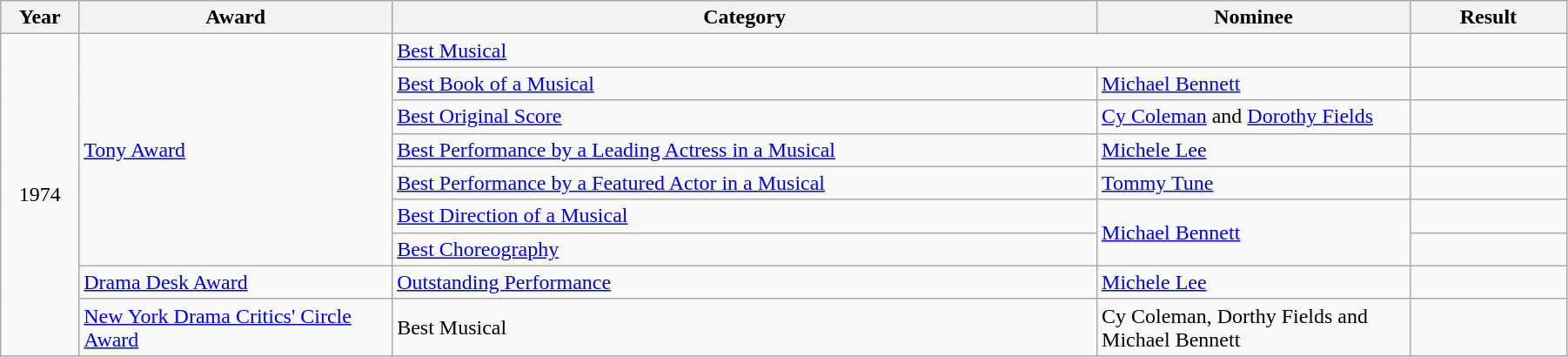<table class="wikitable" width="95%">
<tr>
<th width="5%">Year</th>
<th width="20%">Award</th>
<th width="45%">Category</th>
<th width="20%">Nominee</th>
<th width="10%">Result</th>
</tr>
<tr>
<td rowspan="9" align="center">1974</td>
<td rowspan="7"><a href='#'>Tony Award</a></td>
<td colspan="2"><a href='#'>Best Musical</a></td>
<td></td>
</tr>
<tr>
<td><a href='#'>Best Book of a Musical</a></td>
<td><a href='#'>Michael Bennett</a></td>
<td></td>
</tr>
<tr>
<td><a href='#'>Best Original Score</a></td>
<td><a href='#'>Cy Coleman</a> and <a href='#'>Dorothy Fields</a></td>
<td></td>
</tr>
<tr>
<td><a href='#'>Best Performance by a Leading Actress in a Musical</a></td>
<td><a href='#'>Michele Lee</a></td>
<td></td>
</tr>
<tr>
<td><a href='#'>Best Performance by a Featured Actor in a Musical</a></td>
<td><a href='#'>Tommy Tune</a></td>
<td></td>
</tr>
<tr>
<td><a href='#'>Best Direction of a Musical</a></td>
<td rowspan="2"><a href='#'>Michael Bennett</a></td>
<td></td>
</tr>
<tr>
<td><a href='#'>Best Choreography</a></td>
<td></td>
</tr>
<tr>
<td><a href='#'>Drama Desk Award</a></td>
<td><a href='#'>Outstanding Performance</a></td>
<td><a href='#'>Michele Lee</a></td>
<td></td>
</tr>
<tr>
<td><a href='#'>New York Drama Critics' Circle Award</a></td>
<td>Best Musical</td>
<td>Cy Coleman, Dorthy Fields and Michael Bennett</td>
<td></td>
</tr>
</table>
